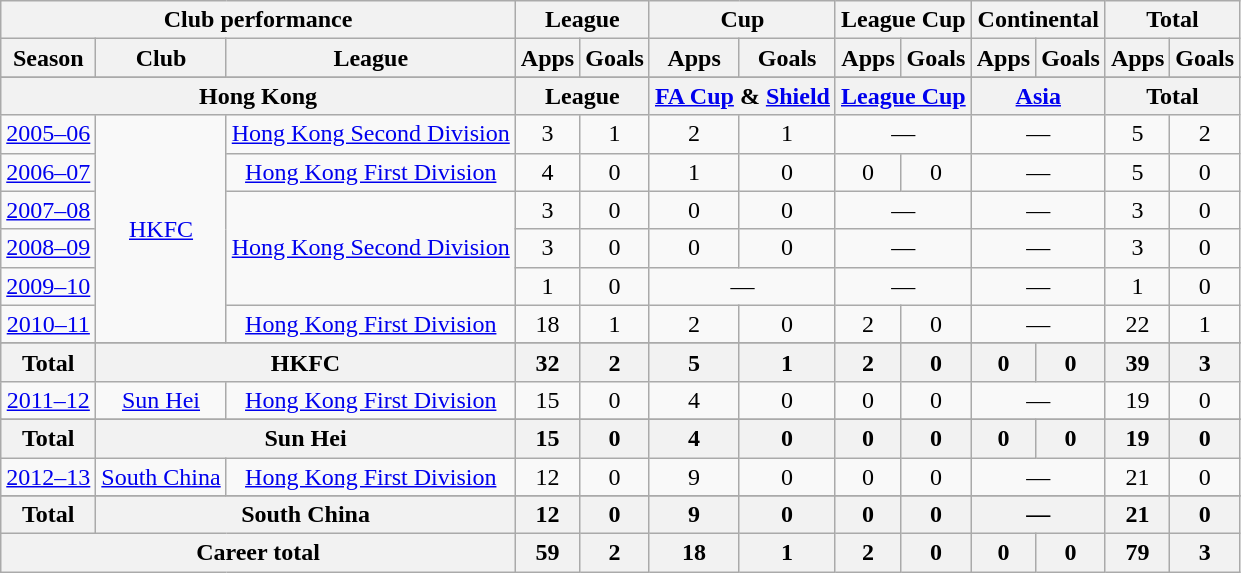<table class="wikitable" style="text-align:center">
<tr>
<th colspan=3>Club performance</th>
<th colspan=2>League</th>
<th colspan=2>Cup</th>
<th colspan=2>League Cup</th>
<th colspan=2>Continental</th>
<th colspan=2>Total</th>
</tr>
<tr>
<th>Season</th>
<th>Club</th>
<th>League</th>
<th>Apps</th>
<th>Goals</th>
<th>Apps</th>
<th>Goals</th>
<th>Apps</th>
<th>Goals</th>
<th>Apps</th>
<th>Goals</th>
<th>Apps</th>
<th>Goals</th>
</tr>
<tr>
</tr>
<tr>
<th colspan=3>Hong Kong</th>
<th colspan=2>League</th>
<th colspan=2><a href='#'>FA Cup</a> & <a href='#'>Shield</a></th>
<th colspan=2><a href='#'>League Cup</a></th>
<th colspan=2><a href='#'>Asia</a></th>
<th colspan=2>Total</th>
</tr>
<tr>
<td><a href='#'>2005–06</a></td>
<td rowspan="6"><a href='#'>HKFC</a></td>
<td><a href='#'>Hong Kong Second Division</a></td>
<td>3</td>
<td>1</td>
<td>2</td>
<td>1</td>
<td colspan="2">—</td>
<td colspan="2">—</td>
<td>5</td>
<td>2</td>
</tr>
<tr>
<td><a href='#'>2006–07</a></td>
<td><a href='#'>Hong Kong First Division</a></td>
<td>4</td>
<td>0</td>
<td>1</td>
<td>0</td>
<td>0</td>
<td>0</td>
<td colspan="2">—</td>
<td>5</td>
<td>0</td>
</tr>
<tr>
<td><a href='#'>2007–08</a></td>
<td rowspan="3"><a href='#'>Hong Kong Second Division</a></td>
<td>3</td>
<td>0</td>
<td>0</td>
<td>0</td>
<td colspan="2">—</td>
<td colspan="2">—</td>
<td>3</td>
<td>0</td>
</tr>
<tr>
<td><a href='#'>2008–09</a></td>
<td>3</td>
<td>0</td>
<td>0</td>
<td>0</td>
<td colspan="2">—</td>
<td colspan="2">—</td>
<td>3</td>
<td>0</td>
</tr>
<tr>
<td><a href='#'>2009–10</a></td>
<td>1</td>
<td>0</td>
<td colspan="2">—</td>
<td colspan="2">—</td>
<td colspan="2">—</td>
<td>1</td>
<td>0</td>
</tr>
<tr>
<td><a href='#'>2010–11</a></td>
<td><a href='#'>Hong Kong First Division</a></td>
<td>18</td>
<td>1</td>
<td>2</td>
<td>0</td>
<td>2</td>
<td>0</td>
<td colspan="2">—</td>
<td>22</td>
<td>1</td>
</tr>
<tr>
</tr>
<tr>
<th rowspan=1>Total</th>
<th colspan=2>HKFC</th>
<th>32</th>
<th>2</th>
<th>5</th>
<th>1</th>
<th>2</th>
<th>0</th>
<th>0</th>
<th>0</th>
<th>39</th>
<th>3</th>
</tr>
<tr>
<td><a href='#'>2011–12</a></td>
<td><a href='#'>Sun Hei</a></td>
<td><a href='#'>Hong Kong First Division</a></td>
<td>15</td>
<td>0</td>
<td>4</td>
<td>0</td>
<td>0</td>
<td>0</td>
<td colspan="2">—</td>
<td>19</td>
<td>0</td>
</tr>
<tr>
</tr>
<tr>
<th rowspan=1>Total</th>
<th colspan=2>Sun Hei</th>
<th>15</th>
<th>0</th>
<th>4</th>
<th>0</th>
<th>0</th>
<th>0</th>
<th>0</th>
<th>0</th>
<th>19</th>
<th>0</th>
</tr>
<tr>
<td><a href='#'>2012–13</a></td>
<td rowspan="1"><a href='#'>South China</a></td>
<td><a href='#'>Hong Kong First Division</a></td>
<td>12</td>
<td>0</td>
<td>9</td>
<td>0</td>
<td>0</td>
<td>0</td>
<td colspan="2">—</td>
<td>21</td>
<td>0</td>
</tr>
<tr>
</tr>
<tr>
<th rowspan=1>Total</th>
<th colspan=2>South China</th>
<th>12</th>
<th>0</th>
<th>9</th>
<th>0</th>
<th>0</th>
<th>0</th>
<th colspan="2">—</th>
<th>21</th>
<th>0</th>
</tr>
<tr>
<th colspan=3>Career total</th>
<th>59</th>
<th>2</th>
<th>18</th>
<th>1</th>
<th>2</th>
<th>0</th>
<th>0</th>
<th>0</th>
<th>79</th>
<th>3</th>
</tr>
</table>
